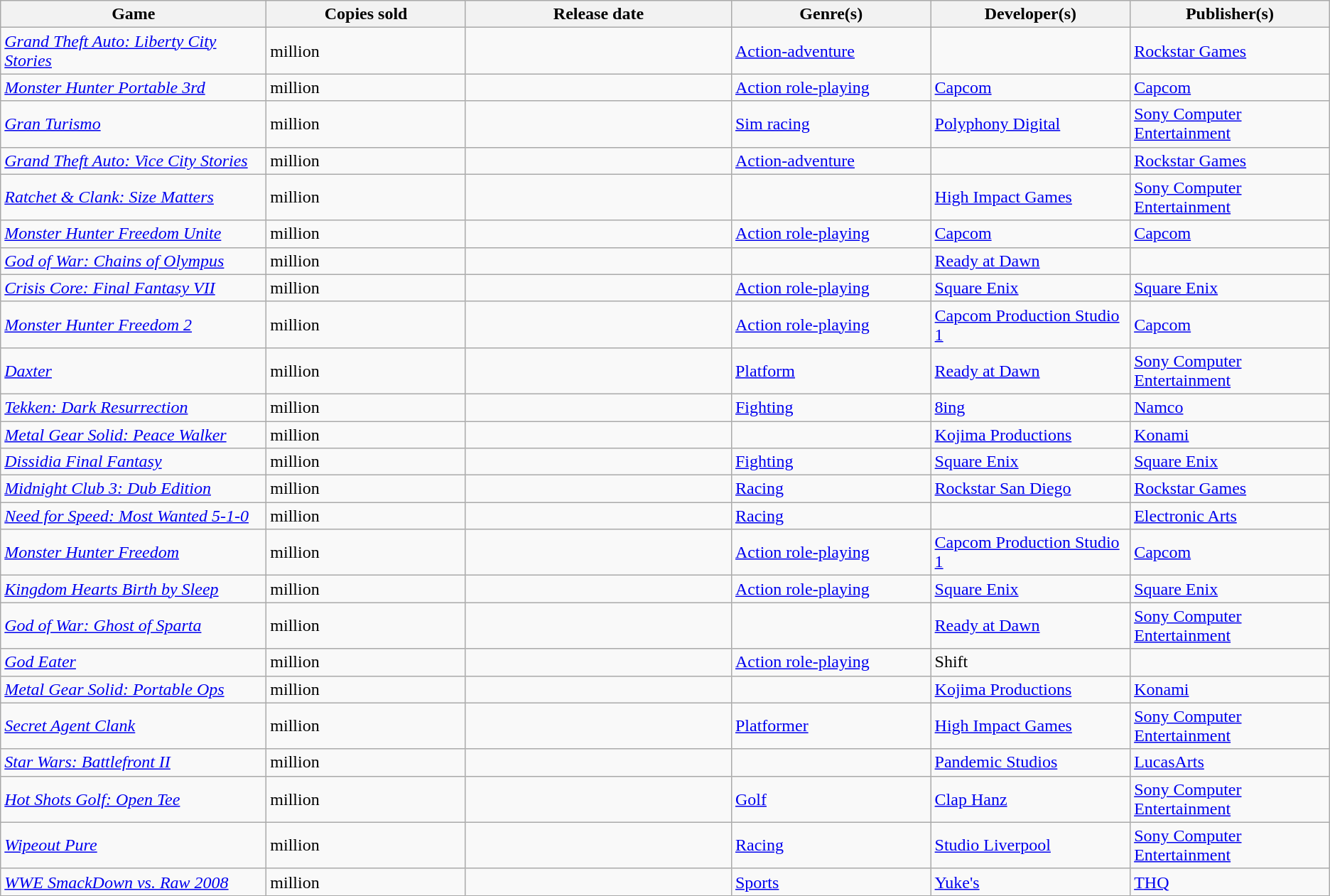<table class="wikitable plainrowheaders sortable static-row-numbers">
<tr>
<th scope="col" style="width:20%;">Game</th>
<th scope="col" style="width:15%;">Copies sold</th>
<th scope="col" style="width:20%;">Release date</th>
<th scope="col" style="width:15%;">Genre(s)</th>
<th scope="col" style="width:15%;">Developer(s)</th>
<th scope="col" style="width:15%;">Publisher(s)</th>
</tr>
<tr>
<td><em><a href='#'>Grand Theft Auto: Liberty City Stories</a></em></td>
<td>million</td>
<td></td>
<td><a href='#'>Action-adventure</a></td>
<td></td>
<td><a href='#'>Rockstar Games</a></td>
</tr>
<tr>
<td><em><a href='#'>Monster Hunter Portable 3rd</a></em></td>
<td>million</td>
<td></td>
<td><a href='#'>Action role-playing</a></td>
<td><a href='#'>Capcom</a></td>
<td><a href='#'>Capcom</a></td>
</tr>
<tr>
<td><em><a href='#'>Gran Turismo</a></em></td>
<td>million</td>
<td></td>
<td><a href='#'>Sim racing</a></td>
<td><a href='#'>Polyphony Digital</a></td>
<td><a href='#'>Sony Computer Entertainment</a></td>
</tr>
<tr>
<td><em><a href='#'>Grand Theft Auto: Vice City Stories</a></em></td>
<td>million</td>
<td></td>
<td><a href='#'>Action-adventure</a></td>
<td></td>
<td><a href='#'>Rockstar Games</a></td>
</tr>
<tr>
<td><em><a href='#'>Ratchet & Clank: Size Matters</a></em></td>
<td>million</td>
<td></td>
<td></td>
<td><a href='#'>High Impact Games</a></td>
<td><a href='#'>Sony Computer Entertainment</a></td>
</tr>
<tr>
<td><em><a href='#'>Monster Hunter Freedom Unite</a></em></td>
<td>million</td>
<td></td>
<td><a href='#'>Action role-playing</a></td>
<td><a href='#'>Capcom</a></td>
<td><a href='#'>Capcom</a></td>
</tr>
<tr>
<td><em><a href='#'>God of War: Chains of Olympus</a></em></td>
<td>million</td>
<td></td>
<td></td>
<td><a href='#'>Ready at Dawn</a></td>
<td></td>
</tr>
<tr>
<td><em><a href='#'>Crisis Core: Final Fantasy VII</a></em></td>
<td>million</td>
<td></td>
<td><a href='#'>Action role-playing</a></td>
<td><a href='#'>Square Enix</a></td>
<td><a href='#'>Square Enix</a></td>
</tr>
<tr>
<td><em><a href='#'>Monster Hunter Freedom 2</a></em></td>
<td>million</td>
<td></td>
<td><a href='#'>Action role-playing</a></td>
<td><a href='#'>Capcom Production Studio 1</a></td>
<td><a href='#'>Capcom</a></td>
</tr>
<tr>
<td><em><a href='#'>Daxter</a></em></td>
<td>million</td>
<td></td>
<td><a href='#'>Platform</a></td>
<td><a href='#'>Ready at Dawn</a></td>
<td><a href='#'>Sony Computer Entertainment</a></td>
</tr>
<tr>
<td><em><a href='#'>Tekken: Dark Resurrection</a></em></td>
<td>million</td>
<td></td>
<td><a href='#'>Fighting</a></td>
<td><a href='#'>8ing</a></td>
<td><a href='#'>Namco</a></td>
</tr>
<tr>
<td><em><a href='#'>Metal Gear Solid: Peace Walker</a></em></td>
<td>million</td>
<td></td>
<td></td>
<td><a href='#'>Kojima Productions</a></td>
<td><a href='#'>Konami</a></td>
</tr>
<tr>
<td><em><a href='#'>Dissidia Final Fantasy</a></em></td>
<td>million</td>
<td></td>
<td><a href='#'>Fighting</a></td>
<td><a href='#'>Square Enix</a></td>
<td><a href='#'>Square Enix</a></td>
</tr>
<tr>
<td><em><a href='#'>Midnight Club 3: Dub Edition</a></em></td>
<td>million</td>
<td></td>
<td><a href='#'>Racing</a></td>
<td><a href='#'>Rockstar San Diego</a></td>
<td><a href='#'>Rockstar Games</a></td>
</tr>
<tr>
<td><em><a href='#'>Need for Speed: Most Wanted 5-1-0</a></em></td>
<td>million</td>
<td></td>
<td><a href='#'>Racing</a></td>
<td></td>
<td><a href='#'>Electronic Arts</a></td>
</tr>
<tr>
<td><em><a href='#'>Monster Hunter Freedom</a></em></td>
<td>million</td>
<td></td>
<td><a href='#'>Action role-playing</a></td>
<td><a href='#'>Capcom Production Studio 1</a></td>
<td><a href='#'>Capcom</a></td>
</tr>
<tr>
<td><em><a href='#'>Kingdom Hearts Birth by Sleep</a></em></td>
<td>million</td>
<td></td>
<td><a href='#'>Action role-playing</a></td>
<td><a href='#'>Square Enix</a></td>
<td><a href='#'>Square Enix</a></td>
</tr>
<tr>
<td><em><a href='#'>God of War: Ghost of Sparta</a></em></td>
<td>million</td>
<td></td>
<td></td>
<td><a href='#'>Ready at Dawn</a></td>
<td><a href='#'>Sony Computer Entertainment</a></td>
</tr>
<tr>
<td><em><a href='#'>God Eater</a></em></td>
<td>million</td>
<td></td>
<td><a href='#'>Action role-playing</a></td>
<td>Shift</td>
<td></td>
</tr>
<tr>
<td><em><a href='#'>Metal Gear Solid: Portable Ops</a></em></td>
<td>million</td>
<td></td>
<td></td>
<td><a href='#'>Kojima Productions</a></td>
<td><a href='#'>Konami</a></td>
</tr>
<tr>
<td><em><a href='#'>Secret Agent Clank</a></em></td>
<td>million</td>
<td></td>
<td><a href='#'>Platformer</a></td>
<td><a href='#'>High Impact Games</a></td>
<td><a href='#'>Sony Computer Entertainment</a></td>
</tr>
<tr>
<td><em><a href='#'>Star Wars: Battlefront II</a></em></td>
<td>million</td>
<td></td>
<td></td>
<td><a href='#'>Pandemic Studios</a></td>
<td><a href='#'>LucasArts</a></td>
</tr>
<tr>
<td><em><a href='#'>Hot Shots Golf: Open Tee</a></em></td>
<td>million</td>
<td></td>
<td><a href='#'>Golf</a></td>
<td><a href='#'>Clap Hanz</a></td>
<td><a href='#'>Sony Computer Entertainment</a></td>
</tr>
<tr>
<td><em><a href='#'>Wipeout Pure</a></em></td>
<td>million</td>
<td></td>
<td><a href='#'>Racing</a></td>
<td><a href='#'>Studio Liverpool</a></td>
<td><a href='#'>Sony Computer Entertainment</a></td>
</tr>
<tr>
<td><em><a href='#'>WWE SmackDown vs. Raw 2008</a></em></td>
<td>million<br></td>
<td></td>
<td><a href='#'>Sports</a></td>
<td><a href='#'>Yuke's</a></td>
<td><a href='#'>THQ</a></td>
</tr>
</table>
